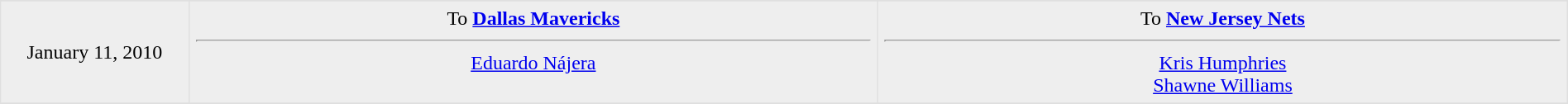<table border=1 style="border-collapse:collapse; text-align: center; width: 100%" bordercolor="#DFDFDF"  cellpadding="5">
<tr>
</tr>
<tr bgcolor="eeeeee">
<td style="width:12%">January 11, 2010</td>
<td style="width:44%" valign="top">To <strong><a href='#'>Dallas Mavericks</a></strong><hr><a href='#'>Eduardo Nájera</a></td>
<td style="width:44%" valign="top">To <strong><a href='#'>New Jersey Nets</a></strong><hr><a href='#'>Kris Humphries</a><br><a href='#'>Shawne Williams</a></td>
</tr>
<tr>
</tr>
</table>
